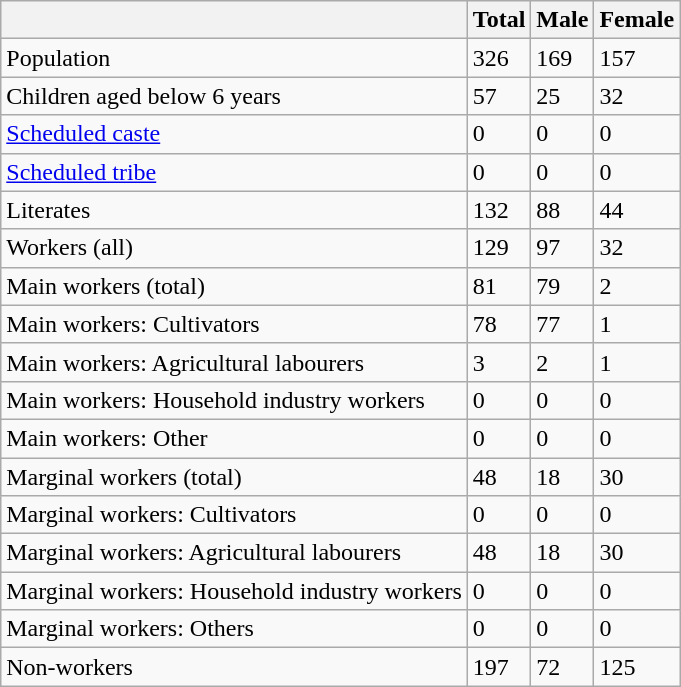<table class="wikitable sortable">
<tr>
<th></th>
<th>Total</th>
<th>Male</th>
<th>Female</th>
</tr>
<tr>
<td>Population</td>
<td>326</td>
<td>169</td>
<td>157</td>
</tr>
<tr>
<td>Children aged below 6 years</td>
<td>57</td>
<td>25</td>
<td>32</td>
</tr>
<tr>
<td><a href='#'>Scheduled caste</a></td>
<td>0</td>
<td>0</td>
<td>0</td>
</tr>
<tr>
<td><a href='#'>Scheduled tribe</a></td>
<td>0</td>
<td>0</td>
<td>0</td>
</tr>
<tr>
<td>Literates</td>
<td>132</td>
<td>88</td>
<td>44</td>
</tr>
<tr>
<td>Workers (all)</td>
<td>129</td>
<td>97</td>
<td>32</td>
</tr>
<tr>
<td>Main workers (total)</td>
<td>81</td>
<td>79</td>
<td>2</td>
</tr>
<tr>
<td>Main workers: Cultivators</td>
<td>78</td>
<td>77</td>
<td>1</td>
</tr>
<tr>
<td>Main workers: Agricultural labourers</td>
<td>3</td>
<td>2</td>
<td>1</td>
</tr>
<tr>
<td>Main workers: Household industry workers</td>
<td>0</td>
<td>0</td>
<td>0</td>
</tr>
<tr>
<td>Main workers: Other</td>
<td>0</td>
<td>0</td>
<td>0</td>
</tr>
<tr>
<td>Marginal workers (total)</td>
<td>48</td>
<td>18</td>
<td>30</td>
</tr>
<tr>
<td>Marginal workers: Cultivators</td>
<td>0</td>
<td>0</td>
<td>0</td>
</tr>
<tr>
<td>Marginal workers: Agricultural labourers</td>
<td>48</td>
<td>18</td>
<td>30</td>
</tr>
<tr>
<td>Marginal workers: Household industry workers</td>
<td>0</td>
<td>0</td>
<td>0</td>
</tr>
<tr>
<td>Marginal workers: Others</td>
<td>0</td>
<td>0</td>
<td>0</td>
</tr>
<tr>
<td>Non-workers</td>
<td>197</td>
<td>72</td>
<td>125</td>
</tr>
</table>
